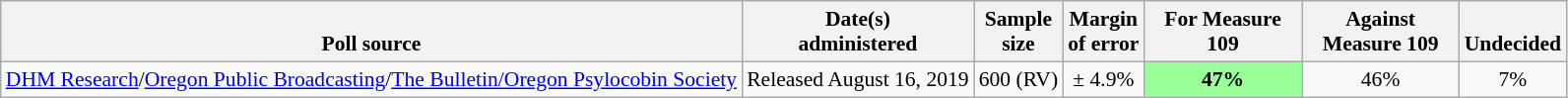<table class="wikitable" style="font-size:90%;text-align:center;">
<tr valign=bottom>
<th>Poll source</th>
<th>Date(s)<br>administered</th>
<th>Sample<br>size</th>
<th>Margin<br>of error</th>
<th style="width:100px;">For Measure 109</th>
<th style="width:100px;">Against Measure 109</th>
<th>Undecided</th>
</tr>
<tr>
<td style="text-align:left;"><a href='#'>DHM Research</a>/<a href='#'>Oregon Public Broadcasting</a>/<a href='#'>The Bulletin/Oregon Psylocobin Society</a></td>
<td>Released August 16, 2019</td>
<td>600 (RV)</td>
<td>± 4.9%</td>
<td style="background: rgb(153, 255, 153);"><strong>47%</strong></td>
<td>46%</td>
<td>7%</td>
</tr>
</table>
